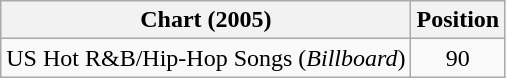<table class="wikitable">
<tr>
<th>Chart (2005)</th>
<th>Position</th>
</tr>
<tr>
<td>US Hot R&B/Hip-Hop Songs (<em>Billboard</em>)</td>
<td align="center">90</td>
</tr>
</table>
